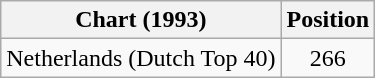<table class="wikitable sortable">
<tr>
<th align="left">Chart (1993)</th>
<th align="center">Position</th>
</tr>
<tr>
<td align="left">Netherlands (Dutch Top 40)</td>
<td align="center">266</td>
</tr>
</table>
